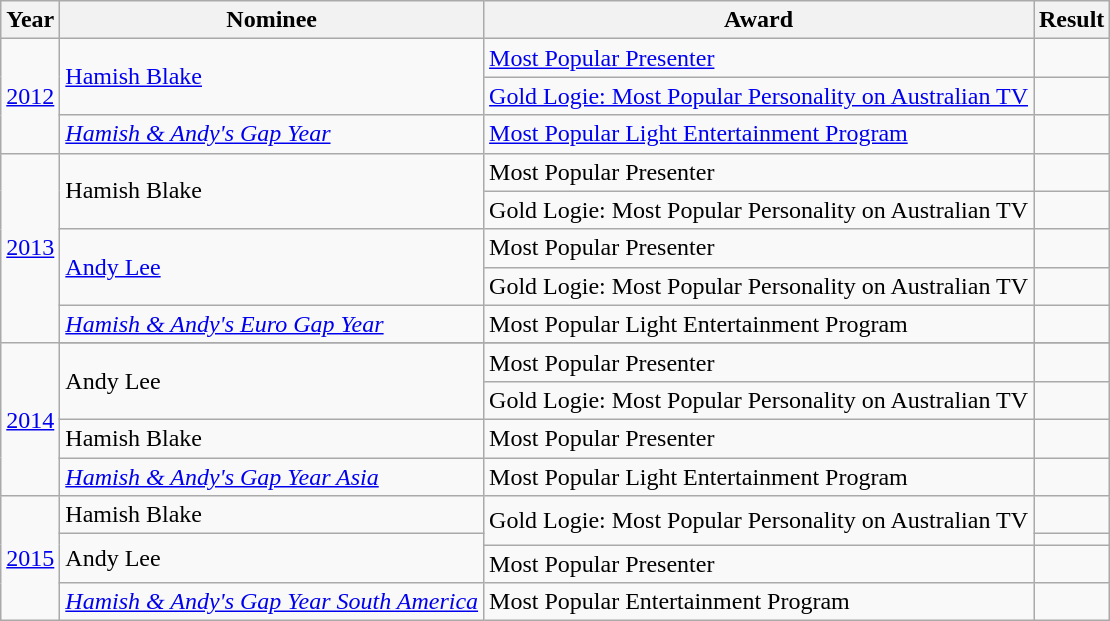<table class="wikitable">
<tr>
<th>Year</th>
<th>Nominee</th>
<th>Award</th>
<th>Result</th>
</tr>
<tr>
<td rowspan="3" style="text-align:center;"><a href='#'>2012</a></td>
<td rowspan="2"><a href='#'>Hamish Blake</a></td>
<td><a href='#'>Most Popular Presenter</a></td>
<td></td>
</tr>
<tr>
<td><a href='#'>Gold Logie: Most Popular Personality on Australian TV</a></td>
<td></td>
</tr>
<tr>
<td><em><a href='#'>Hamish & Andy's Gap Year</a></em></td>
<td><a href='#'>Most Popular Light Entertainment Program</a></td>
<td></td>
</tr>
<tr>
<td rowspan="5" text-align:center;><a href='#'>2013</a></td>
<td rowspan="2">Hamish Blake</td>
<td>Most Popular Presenter</td>
<td></td>
</tr>
<tr>
<td>Gold Logie: Most Popular Personality on Australian TV</td>
<td></td>
</tr>
<tr>
<td rowspan="2"><a href='#'>Andy Lee</a></td>
<td>Most Popular Presenter</td>
<td></td>
</tr>
<tr>
<td>Gold Logie: Most Popular Personality on Australian TV</td>
<td></td>
</tr>
<tr>
<td><em><a href='#'>Hamish & Andy's Euro Gap Year</a></em></td>
<td>Most Popular Light Entertainment Program</td>
<td></td>
</tr>
<tr>
<td rowspan="5" style="text-align:center;"><a href='#'>2014</a></td>
</tr>
<tr>
<td rowspan="2">Andy Lee</td>
<td>Most Popular Presenter</td>
<td></td>
</tr>
<tr>
<td>Gold Logie: Most Popular Personality on Australian TV</td>
<td></td>
</tr>
<tr>
<td>Hamish Blake</td>
<td>Most Popular Presenter</td>
<td></td>
</tr>
<tr>
<td><em><a href='#'>Hamish & Andy's Gap Year Asia</a></em></td>
<td>Most Popular Light Entertainment Program</td>
<td></td>
</tr>
<tr>
<td text-align:center;"  rowspan="4"><a href='#'>2015</a></td>
<td>Hamish Blake</td>
<td rowspan="2">Gold Logie: Most Popular Personality on Australian TV</td>
<td></td>
</tr>
<tr>
<td rowspan="2">Andy Lee</td>
<td></td>
</tr>
<tr>
<td>Most Popular Presenter</td>
<td></td>
</tr>
<tr>
<td><em><a href='#'>Hamish & Andy's Gap Year South America</a></em></td>
<td>Most Popular Entertainment Program</td>
<td></td>
</tr>
</table>
